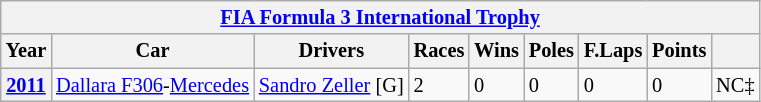<table class="wikitable" style="font-size:85%">
<tr>
<th colspan="9" align="center"><a href='#'>FIA Formula 3 International Trophy</a></th>
</tr>
<tr>
<th>Year</th>
<th>Car</th>
<th>Drivers</th>
<th>Races</th>
<th>Wins</th>
<th>Poles</th>
<th>F.Laps</th>
<th>Points</th>
<th></th>
</tr>
<tr>
<th rowspan="1"><a href='#'>2011</a></th>
<td rowspan="1"><a href='#'>Dallara F306</a>-<a href='#'>Mercedes</a></td>
<td> <a href='#'>Sandro Zeller</a> [G]</td>
<td>2</td>
<td>0</td>
<td>0</td>
<td>0</td>
<td>0</td>
<td>NC‡</td>
</tr>
</table>
